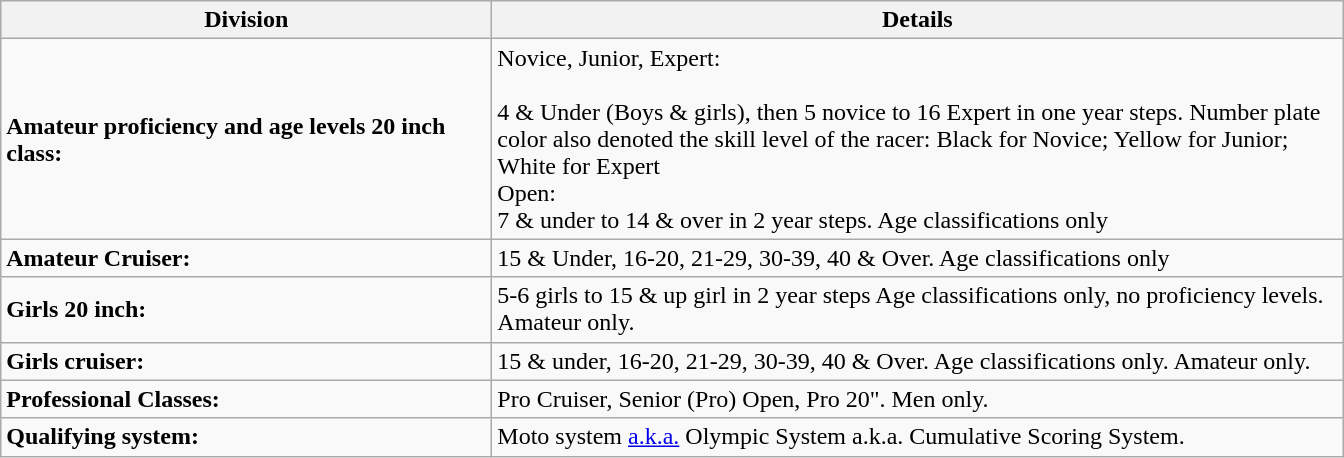<table class="sortable wikitable" style="text-align:Left;">
<tr>
<th style="width:20em">Division</th>
<th style="width:35em">Details</th>
</tr>
<tr>
<td align=left><strong>Amateur proficiency and age levels 20 inch class:</strong></td>
<td align=left>Novice, Junior, Expert:<br><br>4 & Under (Boys & girls), then 5 novice to 16 Expert in one year steps. Number plate color also denoted the skill level of the racer: Black for Novice; Yellow for Junior; White for Expert<br>Open:<br>
7 & under to 14 & over in 2 year steps. Age classifications only</td>
</tr>
<tr>
<td align=left><strong>Amateur Cruiser:</strong></td>
<td align=left>15 & Under, 16-20, 21-29, 30-39, 40 & Over. Age classifications only</td>
</tr>
<tr>
<td align=left><strong>Girls 20 inch:</strong></td>
<td align=left>5-6 girls to 15 & up girl in 2 year steps  Age classifications only, no proficiency levels. Amateur only.</td>
</tr>
<tr>
<td align=left><strong>Girls cruiser:</strong></td>
<td align=left>15 & under, 16-20, 21-29, 30-39, 40 & Over. Age classifications only. Amateur only.</td>
</tr>
<tr>
<td align=left><strong>Professional Classes:</strong></td>
<td align=left>Pro Cruiser, Senior (Pro) Open, Pro 20". Men only.</td>
</tr>
<tr>
<td align=left><strong>Qualifying system:</strong></td>
<td align=left>Moto system <a href='#'>a.k.a.</a> Olympic System a.k.a. Cumulative Scoring System.</td>
</tr>
</table>
